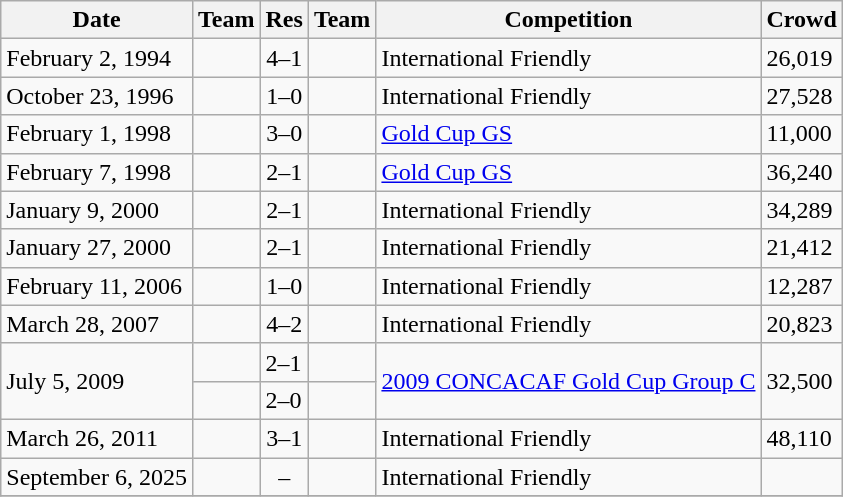<table class="wikitable">
<tr>
<th>Date</th>
<th>Team</th>
<th>Res</th>
<th>Team</th>
<th>Competition</th>
<th>Crowd</th>
</tr>
<tr>
<td>February 2, 1994</td>
<td><strong></strong></td>
<td align=center>4–1</td>
<td></td>
<td>International Friendly</td>
<td>26,019</td>
</tr>
<tr>
<td>October 23, 1996</td>
<td><strong></strong></td>
<td align=center>1–0</td>
<td></td>
<td>International Friendly</td>
<td>27,528</td>
</tr>
<tr>
<td>February 1, 1998</td>
<td><strong></strong></td>
<td align=center>3–0</td>
<td></td>
<td><a href='#'>Gold Cup GS</a></td>
<td>11,000</td>
</tr>
<tr>
<td>February 7, 1998</td>
<td><strong></strong></td>
<td align=center>2–1</td>
<td></td>
<td><a href='#'>Gold Cup GS</a></td>
<td>36,240</td>
</tr>
<tr>
<td>January 9, 2000</td>
<td><strong></strong></td>
<td align=center>2–1</td>
<td></td>
<td>International Friendly</td>
<td>34,289</td>
</tr>
<tr>
<td>January 27, 2000</td>
<td><strong></strong></td>
<td align=center>2–1</td>
<td></td>
<td>International Friendly</td>
<td>21,412</td>
</tr>
<tr>
<td>February 11, 2006</td>
<td><strong></strong></td>
<td align=center>1–0</td>
<td></td>
<td>International Friendly</td>
<td>12,287</td>
</tr>
<tr>
<td>March 28, 2007</td>
<td><strong></strong></td>
<td align=center>4–2</td>
<td></td>
<td>International Friendly</td>
<td>20,823</td>
</tr>
<tr>
<td rowspan=2>July 5, 2009</td>
<td><strong></strong></td>
<td>2–1</td>
<td></td>
<td rowspan=2><a href='#'>2009 CONCACAF Gold Cup Group C</a></td>
<td rowspan=2>32,500</td>
</tr>
<tr>
<td><strong></strong></td>
<td>2–0</td>
<td></td>
</tr>
<tr>
<td>March 26, 2011</td>
<td><strong></strong></td>
<td align=center>3–1</td>
<td></td>
<td>International Friendly</td>
<td>48,110</td>
</tr>
<tr>
<td>September 6, 2025</td>
<td></td>
<td align=center>–</td>
<td></td>
<td>International Friendly</td>
<td></td>
</tr>
<tr>
</tr>
</table>
